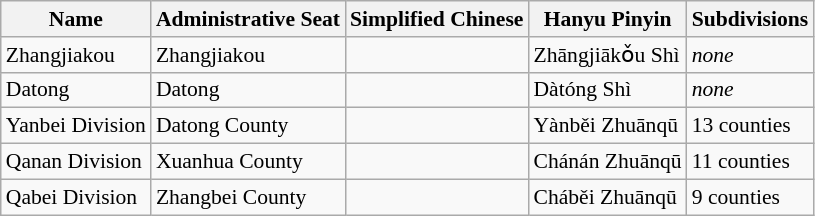<table class="wikitable"  style="font-size:90%;" align=center>
<tr>
<th>Name</th>
<th>Administrative Seat</th>
<th>Simplified Chinese</th>
<th>Hanyu Pinyin</th>
<th>Subdivisions</th>
</tr>
<tr>
<td>Zhangjiakou</td>
<td>Zhangjiakou</td>
<td><span></span></td>
<td>Zhāngjiākǒu Shì</td>
<td><em>none</em></td>
</tr>
<tr>
<td>Datong</td>
<td>Datong</td>
<td><span></span></td>
<td>Dàtóng Shì</td>
<td><em>none</em></td>
</tr>
<tr>
<td>Yanbei Division</td>
<td>Datong County</td>
<td><span></span></td>
<td>Yànběi Zhuānqū</td>
<td>13 counties</td>
</tr>
<tr>
<td>Qanan Division</td>
<td>Xuanhua County</td>
<td><span></span></td>
<td>Chánán Zhuānqū</td>
<td>11 counties</td>
</tr>
<tr>
<td>Qabei Division</td>
<td>Zhangbei County</td>
<td><span></span></td>
<td>Cháběi Zhuānqū</td>
<td>9 counties</td>
</tr>
</table>
